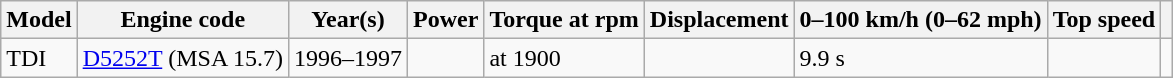<table class=wikitable>
<tr>
<th>Model</th>
<th>Engine code</th>
<th>Year(s)</th>
<th>Power</th>
<th>Torque at rpm</th>
<th>Displacement</th>
<th>0–100 km/h (0–62 mph)</th>
<th>Top speed</th>
<th class="unsortable"></th>
</tr>
<tr>
<td>TDI</td>
<td><a href='#'>D5252T</a> (MSA 15.7)</td>
<td>1996–1997</td>
<td></td>
<td> at 1900</td>
<td></td>
<td>9.9 s</td>
<td></td>
<td align="center"></td>
</tr>
</table>
